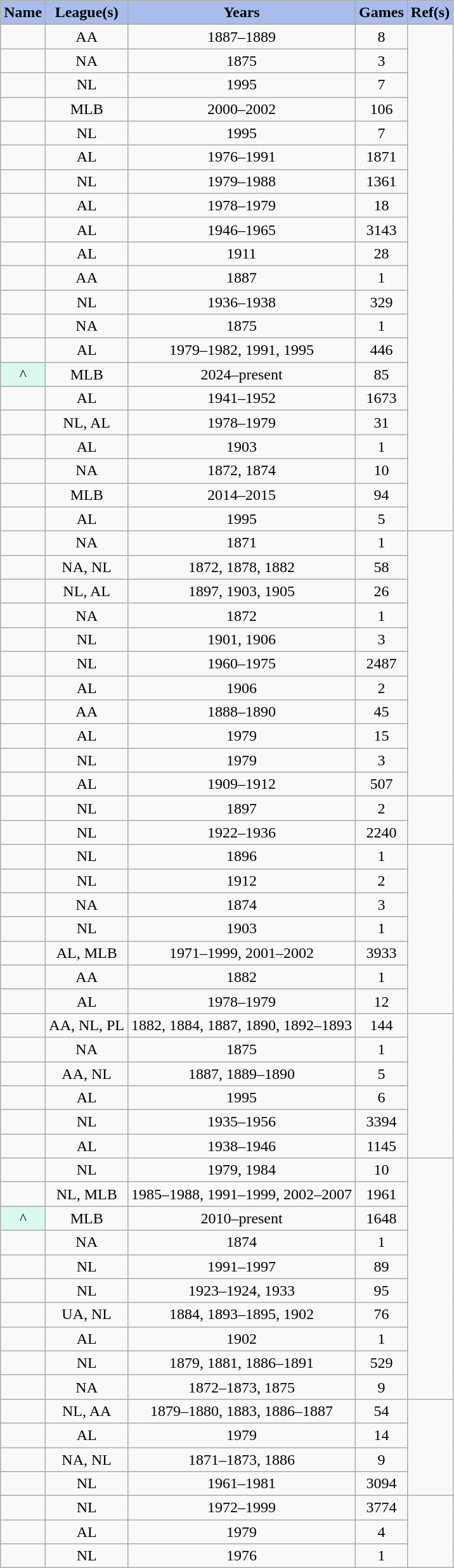<table class="wikitable sortable" style="text-align:center;">
<tr>
<th style="background-color:#a8bdec; color:black;" scope="col">Name</th>
<th style="background-color:#a8bdec; color:black;" scope="col">League(s)</th>
<th style="background-color:#a8bdec; color:black;" scope="col">Years</th>
<th style="background-color:#a8bdec; color:black;" scope="col">Games</th>
<th style="background-color:#a8bdec; color:#black; scope="col" class="unsortable">Ref(s)</th>
</tr>
<tr>
<td></td>
<td>AA</td>
<td>1887–1889</td>
<td>8</td>
<td rowspan=21></td>
</tr>
<tr>
<td></td>
<td>NA</td>
<td>1875</td>
<td>3</td>
</tr>
<tr>
<td></td>
<td>NL</td>
<td>1995</td>
<td>7</td>
</tr>
<tr>
<td></td>
<td>MLB</td>
<td>2000–2002</td>
<td>106</td>
</tr>
<tr>
<td></td>
<td>NL</td>
<td>1995</td>
<td>7</td>
</tr>
<tr>
<td></td>
<td>AL</td>
<td>1976–1991</td>
<td>1871</td>
</tr>
<tr>
<td></td>
<td>NL</td>
<td>1979–1988</td>
<td>1361</td>
</tr>
<tr>
<td></td>
<td>AL</td>
<td>1978–1979</td>
<td>18</td>
</tr>
<tr>
<td></td>
<td>AL</td>
<td>1946–1965</td>
<td>3143</td>
</tr>
<tr>
<td></td>
<td>AL</td>
<td>1911</td>
<td>28</td>
</tr>
<tr>
<td></td>
<td>AA</td>
<td>1887</td>
<td>1</td>
</tr>
<tr>
<td></td>
<td>NL</td>
<td>1936–1938</td>
<td>329</td>
</tr>
<tr>
<td></td>
<td>NA</td>
<td>1875</td>
<td>1</td>
</tr>
<tr>
<td></td>
<td>AL</td>
<td>1979–1982, 1991, 1995</td>
<td>446</td>
</tr>
<tr>
<td style="background:#d9f9ed;">^</td>
<td>MLB</td>
<td>2024–present</td>
<td>85</td>
</tr>
<tr>
<td></td>
<td>AL</td>
<td>1941–1952</td>
<td>1673</td>
</tr>
<tr>
<td></td>
<td>NL, AL</td>
<td>1978–1979</td>
<td>31</td>
</tr>
<tr>
<td></td>
<td>AL</td>
<td>1903</td>
<td>1</td>
</tr>
<tr>
<td></td>
<td>NA</td>
<td>1872, 1874</td>
<td>10</td>
</tr>
<tr>
<td></td>
<td>MLB</td>
<td>2014–2015</td>
<td>94</td>
</tr>
<tr>
<td></td>
<td>AL</td>
<td>1995</td>
<td>5</td>
</tr>
<tr>
<td></td>
<td>NA</td>
<td>1871</td>
<td>1</td>
<td rowspan=11></td>
</tr>
<tr>
<td></td>
<td>NA, NL</td>
<td>1872, 1878, 1882</td>
<td>58</td>
</tr>
<tr>
<td></td>
<td>NL, AL</td>
<td>1897, 1903, 1905</td>
<td>26</td>
</tr>
<tr>
<td></td>
<td>NA</td>
<td>1872</td>
<td>1</td>
</tr>
<tr>
<td></td>
<td>NL</td>
<td>1901, 1906</td>
<td>3</td>
</tr>
<tr>
<td></td>
<td>NL</td>
<td>1960–1975</td>
<td>2487</td>
</tr>
<tr>
<td></td>
<td>AL</td>
<td>1906</td>
<td>2</td>
</tr>
<tr>
<td></td>
<td>AA</td>
<td>1888–1890</td>
<td>45</td>
</tr>
<tr>
<td></td>
<td>AL</td>
<td>1979</td>
<td>15</td>
</tr>
<tr>
<td></td>
<td>NL</td>
<td>1979</td>
<td>3</td>
</tr>
<tr>
<td></td>
<td>AL</td>
<td>1909–1912</td>
<td>507</td>
</tr>
<tr>
<td></td>
<td>NL</td>
<td>1897</td>
<td>2</td>
<td rowspan=2></td>
</tr>
<tr>
<td></td>
<td>NL</td>
<td>1922–1936</td>
<td>2240</td>
</tr>
<tr>
<td></td>
<td>NL</td>
<td>1896</td>
<td>1</td>
<td rowspan=7></td>
</tr>
<tr>
<td></td>
<td>NL</td>
<td>1912</td>
<td>2</td>
</tr>
<tr>
<td></td>
<td>NA</td>
<td>1874</td>
<td>3</td>
</tr>
<tr>
<td></td>
<td>NL</td>
<td>1903</td>
<td>1</td>
</tr>
<tr>
<td></td>
<td>AL, MLB</td>
<td>1971–1999, 2001–2002</td>
<td>3933</td>
</tr>
<tr>
<td></td>
<td>AA</td>
<td>1882</td>
<td>1</td>
</tr>
<tr>
<td></td>
<td>AL</td>
<td>1978–1979</td>
<td>12</td>
</tr>
<tr>
<td></td>
<td>AA, NL, PL</td>
<td>1882, 1884, 1887, 1890, 1892–1893</td>
<td>144</td>
<td rowspan=6></td>
</tr>
<tr>
<td></td>
<td>NA</td>
<td>1875</td>
<td>1</td>
</tr>
<tr>
<td></td>
<td>AA, NL</td>
<td>1887, 1889–1890</td>
<td>5</td>
</tr>
<tr>
<td></td>
<td>AL</td>
<td>1995</td>
<td>6</td>
</tr>
<tr>
<td></td>
<td>NL</td>
<td>1935–1956</td>
<td>3394</td>
</tr>
<tr>
<td></td>
<td>AL</td>
<td>1938–1946</td>
<td>1145</td>
</tr>
<tr>
<td></td>
<td>NL</td>
<td>1979, 1984</td>
<td>10</td>
<td rowspan=10></td>
</tr>
<tr>
<td></td>
<td>NL, MLB</td>
<td>1985–1988, 1991–1999, 2002–2007</td>
<td>1961</td>
</tr>
<tr>
<td style="background:#d9f9ed;">^</td>
<td>MLB</td>
<td>2010–present</td>
<td>1648</td>
</tr>
<tr>
<td></td>
<td>NA</td>
<td>1874</td>
<td>1</td>
</tr>
<tr>
<td></td>
<td>NL</td>
<td>1991–1997</td>
<td>89</td>
</tr>
<tr>
<td></td>
<td>NL</td>
<td>1923–1924, 1933</td>
<td>95</td>
</tr>
<tr>
<td></td>
<td>UA, NL</td>
<td>1884, 1893–1895, 1902</td>
<td>76</td>
</tr>
<tr>
<td></td>
<td>AL</td>
<td>1902</td>
<td>1</td>
</tr>
<tr>
<td></td>
<td>NL</td>
<td>1879, 1881, 1886–1891</td>
<td>529</td>
</tr>
<tr>
<td></td>
<td>NA</td>
<td>1872–1873, 1875</td>
<td>9</td>
</tr>
<tr>
<td></td>
<td>NL, AA</td>
<td>1879–1880, 1883, 1886–1887</td>
<td>54</td>
<td rowspan=4></td>
</tr>
<tr>
<td></td>
<td>AL</td>
<td>1979</td>
<td>14</td>
</tr>
<tr>
<td></td>
<td>NA, NL</td>
<td>1871–1873, 1886</td>
<td>9</td>
</tr>
<tr>
<td></td>
<td>NL</td>
<td>1961–1981</td>
<td>3094</td>
</tr>
<tr>
<td></td>
<td>NL</td>
<td>1972–1999</td>
<td>3774</td>
<td rowspan=3></td>
</tr>
<tr>
<td></td>
<td>AL</td>
<td>1979</td>
<td>4</td>
</tr>
<tr>
<td></td>
<td>NL</td>
<td>1976</td>
<td>1</td>
</tr>
</table>
